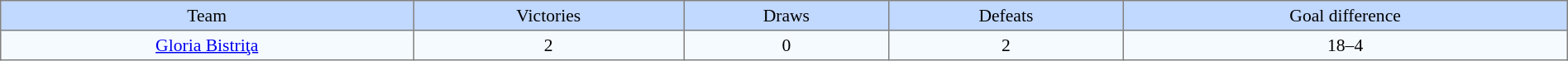<table border=1 style="border-collapse:collapse; font-size:90%;" cellpadding=3 cellspacing=0 width=100%>
<tr bgcolor=#C1D8FF align=center>
<td>Team</td>
<td>Victories</td>
<td>Draws</td>
<td>Defeats</td>
<td>Goal difference</td>
</tr>
<tr align=center bgcolor=#F5FAFF>
<td><a href='#'>Gloria Bistriţa</a></td>
<td>2</td>
<td>0</td>
<td>2</td>
<td>18–4</td>
</tr>
</table>
